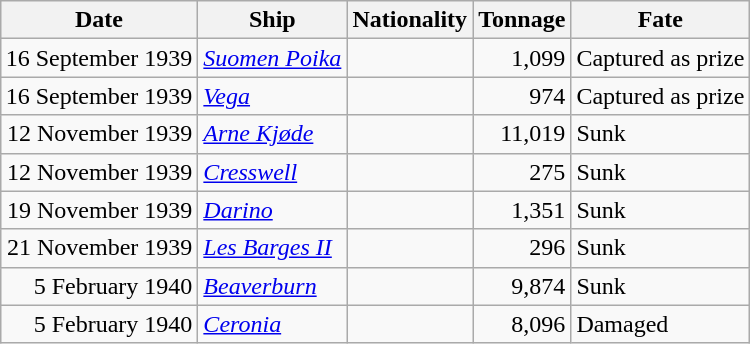<table class="wikitable sortable" style="margin: 1em auto 1em auto;">
<tr>
<th>Date</th>
<th>Ship</th>
<th>Nationality</th>
<th>Tonnage</th>
<th>Fate</th>
</tr>
<tr>
<td align="right">16 September 1939</td>
<td align="left"><a href='#'><em>Suomen Poika</em></a></td>
<td align="left"></td>
<td align="right">1,099</td>
<td align="left">Captured as prize</td>
</tr>
<tr>
<td align="right">16 September 1939</td>
<td align="left"><a href='#'><em>Vega</em></a></td>
<td align="left"></td>
<td align="right">974</td>
<td align="left">Captured as prize</td>
</tr>
<tr>
<td align="right">12 November 1939</td>
<td align="left"><a href='#'><em>Arne Kjøde</em></a></td>
<td align="left"></td>
<td align="right">11,019</td>
<td align="left">Sunk</td>
</tr>
<tr>
<td align="right">12 November 1939</td>
<td align="left"><a href='#'><em>Cresswell</em></a></td>
<td align="left"></td>
<td align="right">275</td>
<td align="left">Sunk</td>
</tr>
<tr>
<td align="right">19 November 1939</td>
<td align="left"><a href='#'><em>Darino</em></a></td>
<td align="left"></td>
<td align="right">1,351</td>
<td align="left">Sunk</td>
</tr>
<tr>
<td align="right">21 November 1939</td>
<td align="left"><a href='#'><em>Les Barges II</em></a></td>
<td align="left"></td>
<td align="right">296</td>
<td align="left">Sunk</td>
</tr>
<tr>
<td align="right">5 February 1940</td>
<td align="left"><a href='#'><em>Beaverburn</em></a></td>
<td align="left"></td>
<td align="right">9,874</td>
<td align="left">Sunk</td>
</tr>
<tr>
<td align="right">5 February 1940</td>
<td align="left"><a href='#'><em>Ceronia</em></a></td>
<td align="left"></td>
<td align="right">8,096</td>
<td align="left">Damaged</td>
</tr>
</table>
